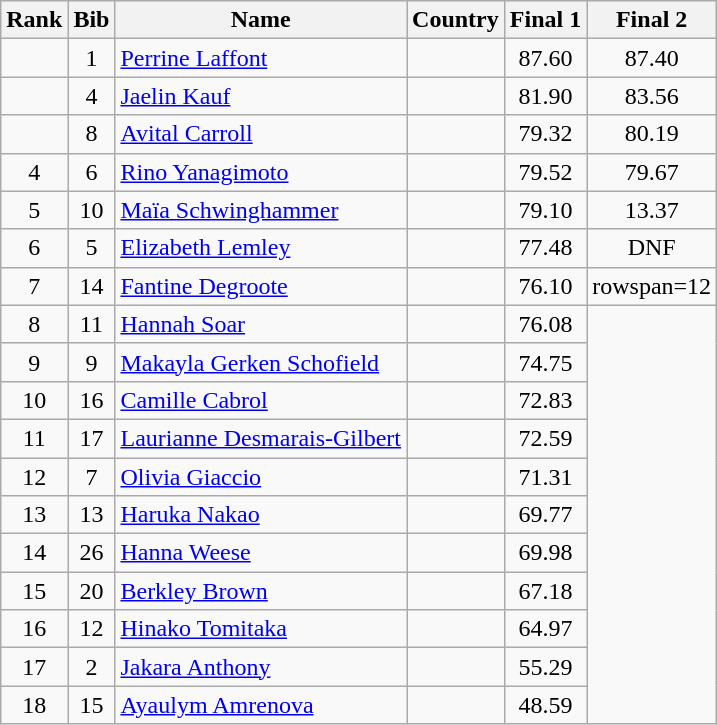<table class="wikitable sortable" style="text-align:center">
<tr>
<th>Rank</th>
<th>Bib</th>
<th>Name</th>
<th>Country</th>
<th>Final 1</th>
<th>Final 2</th>
</tr>
<tr>
<td></td>
<td>1</td>
<td align=left><a href='#'>Perrine Laffont</a></td>
<td align=left></td>
<td>87.60</td>
<td>87.40</td>
</tr>
<tr>
<td></td>
<td>4</td>
<td align=left><a href='#'>Jaelin Kauf</a></td>
<td align=left></td>
<td>81.90</td>
<td>83.56</td>
</tr>
<tr>
<td></td>
<td>8</td>
<td align=left><a href='#'>Avital Carroll</a></td>
<td align=left></td>
<td>79.32</td>
<td>80.19</td>
</tr>
<tr>
<td>4</td>
<td>6</td>
<td align=left><a href='#'>Rino Yanagimoto</a></td>
<td align=left></td>
<td>79.52</td>
<td>79.67</td>
</tr>
<tr>
<td>5</td>
<td>10</td>
<td align=left><a href='#'>Maïa Schwinghammer</a></td>
<td align=left></td>
<td>79.10</td>
<td>13.37</td>
</tr>
<tr>
<td>6</td>
<td>5</td>
<td align=left><a href='#'>Elizabeth Lemley</a></td>
<td align=left></td>
<td>77.48</td>
<td>DNF</td>
</tr>
<tr>
<td>7</td>
<td>14</td>
<td align=left><a href='#'>Fantine Degroote</a></td>
<td align=left></td>
<td>76.10</td>
<td>rowspan=12 </td>
</tr>
<tr>
<td>8</td>
<td>11</td>
<td align=left><a href='#'>Hannah Soar</a></td>
<td align=left></td>
<td>76.08</td>
</tr>
<tr>
<td>9</td>
<td>9</td>
<td align=left><a href='#'>Makayla Gerken Schofield</a></td>
<td align=left></td>
<td>74.75</td>
</tr>
<tr>
<td>10</td>
<td>16</td>
<td align=left><a href='#'>Camille Cabrol</a></td>
<td align=left></td>
<td>72.83</td>
</tr>
<tr>
<td>11</td>
<td>17</td>
<td align=left><a href='#'>Laurianne Desmarais-Gilbert</a></td>
<td align=left></td>
<td>72.59</td>
</tr>
<tr>
<td>12</td>
<td>7</td>
<td align=left><a href='#'>Olivia Giaccio</a></td>
<td align=left></td>
<td>71.31</td>
</tr>
<tr>
<td>13</td>
<td>13</td>
<td align=left><a href='#'>Haruka Nakao</a></td>
<td align=left></td>
<td>69.77</td>
</tr>
<tr>
<td>14</td>
<td>26</td>
<td align=left><a href='#'>Hanna Weese</a></td>
<td align=left></td>
<td>69.98</td>
</tr>
<tr>
<td>15</td>
<td>20</td>
<td align=left><a href='#'>Berkley Brown</a></td>
<td align=left></td>
<td>67.18</td>
</tr>
<tr>
<td>16</td>
<td>12</td>
<td align=left><a href='#'>Hinako Tomitaka</a></td>
<td align=left></td>
<td>64.97</td>
</tr>
<tr>
<td>17</td>
<td>2</td>
<td align=left><a href='#'>Jakara Anthony</a></td>
<td align=left></td>
<td>55.29</td>
</tr>
<tr>
<td>18</td>
<td>15</td>
<td align=left><a href='#'>Ayaulym Amrenova</a></td>
<td align=left></td>
<td>48.59</td>
</tr>
</table>
